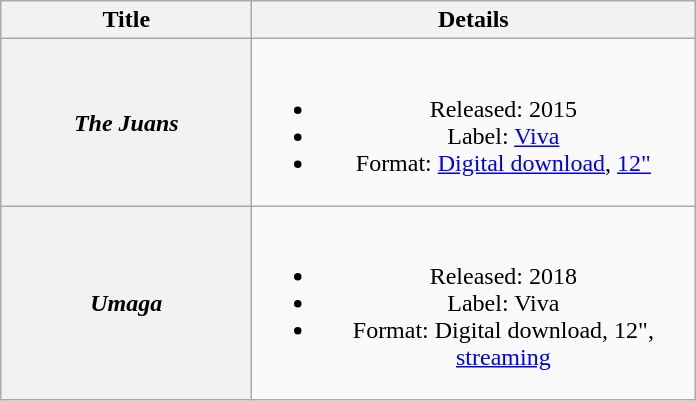<table class="wikitable plainrowheaders" style="text-align:center;">
<tr>
<th scope="col" style="width:10em;">Title</th>
<th scope="col" style="width:18em;">Details</th>
</tr>
<tr>
<th scope="row"><em>The Juans</em></th>
<td><br><ul><li>Released: 2015</li><li>Label: <a href='#'>Viva</a></li><li>Format: <a href='#'>Digital download</a>, <a href='#'>12"</a></li></ul></td>
</tr>
<tr>
<th scope="row"><em>Umaga</em></th>
<td><br><ul><li>Released: 2018</li><li>Label: Viva</li><li>Format: Digital download, 12", <a href='#'>streaming</a></li></ul></td>
</tr>
</table>
